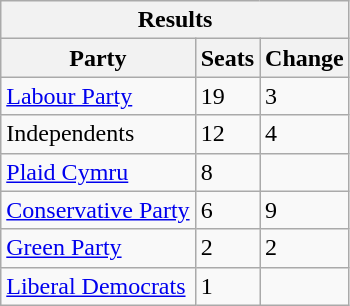<table class="wikitable">
<tr>
<th colspan="3">Results</th>
</tr>
<tr>
<th>Party</th>
<th>Seats</th>
<th>Change</th>
</tr>
<tr>
<td><a href='#'>Labour Party</a></td>
<td>19</td>
<td> 3</td>
</tr>
<tr>
<td>Independents</td>
<td>12</td>
<td> 4</td>
</tr>
<tr>
<td><a href='#'>Plaid Cymru</a></td>
<td>8</td>
<td></td>
</tr>
<tr>
<td><a href='#'>Conservative Party</a></td>
<td>6</td>
<td> 9</td>
</tr>
<tr>
<td><a href='#'>Green Party</a></td>
<td>2</td>
<td> 2</td>
</tr>
<tr>
<td><a href='#'>Liberal Democrats</a></td>
<td>1</td>
<td></td>
</tr>
</table>
